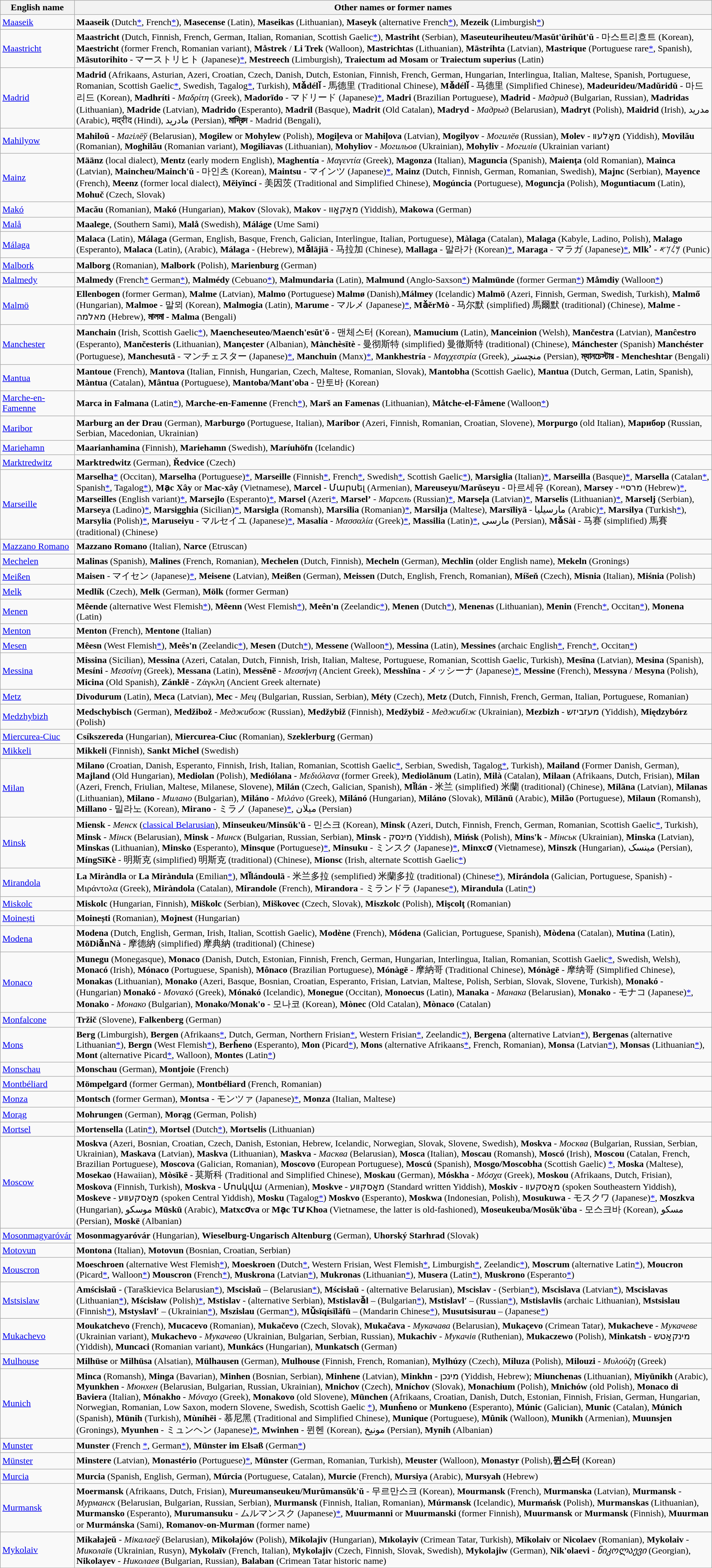<table class="wikitable">
<tr>
<th>English name</th>
<th>Other names or former names</th>
</tr>
<tr>
<td> <a href='#'>Maaseik</a></td>
<td><strong>Maaseik</strong> (Dutch<a href='#'>*</a>, French<a href='#'>*</a>), <strong>Masecense</strong> (Latin), <strong>Maseikas</strong> (Lithuanian), <strong>Maseyk</strong> (alternative French<a href='#'>*</a>), <strong>Mezeik</strong> (Limburgish<a href='#'>*</a>)</td>
</tr>
<tr>
<td> <a href='#'>Maastricht</a></td>
<td><strong>Maastricht</strong> (Dutch, Finnish, French, German, Italian, Romanian, Scottish Gaelic<a href='#'>*</a>), <strong>Mastriht</strong> (Serbian), <strong>Maseuteuriheuteu/Masŭt'ŭrihŭt'ŭ</strong> - 마스트리흐트 (Korean), <strong>Maestricht</strong> (former French, Romanian variant), <strong>Måstrek</strong> / <strong>Li Trek</strong> (Walloon), <strong>Mastrichtas</strong> (Lithuanian), <strong>Māstrihta</strong> (Latvian), <strong>Mastrique</strong> (Portuguese rare<a href='#'>*</a>, Spanish), <strong>Māsutorihito</strong> - マーストリヒト (Japanese)<a href='#'>*</a>, <strong>Mestreech</strong> (Limburgish), <strong>Traiectum ad Mosam</strong> or <strong>Traiectum superius</strong> (Latin)</td>
</tr>
<tr>
<td> <a href='#'>Madrid</a></td>
<td><strong>Madrid</strong> (Afrikaans, Asturian, Azeri, Croatian, Czech, Danish, Dutch, Estonian, Finnish, French, German, Hungarian, Interlingua, Italian, Maltese, Spanish, Portuguese, Romanian, Scottish Gaelic<a href='#'>*</a>, Swedish, Tagalog<a href='#'>*</a>, Turkish), <strong>Mǎdélǐ</strong> - 馬德里 (Traditional Chinese), <strong>Mǎdélǐ</strong> - 马德里 (Simplified Chinese), <strong>Madeurideu/Madŭridŭ</strong> - 마드리드 (Korean), <strong>Madhríti</strong> - <em>Μαδρίτη</em> (Greek), <strong>Madorīdo</strong> - マドリード (Japanese)<a href='#'>*</a>, <strong>Madri</strong> (Brazilian Portuguese), <strong>Madrid</strong> - <em>Мадрид</em> (Bulgarian, Russian), <strong>Madridas</strong> (Lithuanian), <strong>Madride</strong> (Latvian), <strong>Madrido</strong> (Esperanto), <strong>Madril</strong> (Basque), <strong>Madrit</strong> (Old Catalan), <strong>Madryd</strong> - <em>Мадрыд</em> (Belarusian), <strong>Madryt</strong> (Polish), <strong>Maidrid</strong> (Irish), مدريد (Arabic), मद्रीद (Hindi), مادرید (Persian), <strong>মাদ্রিদ</strong> - Madrid (Bengali),</td>
</tr>
<tr>
<td> <a href='#'>Mahilyow</a></td>
<td><strong>Mahiloŭ</strong> - <em>Магілёў</em> (Belarusian), <strong>Mogilew</strong> or <strong>Mohylew</strong> (Polish), <strong>Mogiļeva</strong> or <strong>Mahiļova</strong> (Latvian), <strong>Mogilyov</strong> - <em>Могилёв</em> (Russian), <strong>Molev</strong> - מאָלעװ (Yiddish), <strong>Movilău</strong> (Romanian), <strong>Moghilău</strong> (Romanian variant), <strong>Mogiliavas</strong> (Lithuanian), <strong>Mohyliov</strong> - <em>Могильов</em> (Ukrainian), <strong>Mohyliv</strong> - <em>Могилів</em> (Ukrainian variant)</td>
</tr>
<tr>
<td> <a href='#'>Mainz</a></td>
<td><strong>Määnz</strong> (local dialect), <strong>Mentz</strong> (early modern English), <strong>Maghentía</strong> - <em>Μαγεντία</em> (Greek), <strong>Magonza</strong> (Italian), <strong>Maguncia</strong> (Spanish), <strong>Maienţa</strong> (old Romanian), <strong>Mainca</strong> (Latvian), <strong>Maincheu/Mainch'ŭ</strong> - 마인츠 (Korean), <strong>Maintsu</strong> - マインツ (Japanese)<a href='#'>*</a>, <strong>Mainz</strong> (Dutch, Finnish, German, Romanian, Swedish), <strong>Majnc</strong> (Serbian), <strong>Mayence</strong> (French), <strong>Meenz</strong> (former local dialect), <strong>Měiyīncí</strong> - 美因茨 (Traditional and Simplified Chinese), <strong>Mogúncia</strong> (Portuguese), <strong>Moguncja</strong> (Polish), <strong>Moguntiacum</strong> (Latin), <strong>Mohuč</strong> (Czech, Slovak)</td>
</tr>
<tr>
<td> <a href='#'>Makó</a></td>
<td><strong>Macău</strong> (Romanian), <strong>Makó</strong> (Hungarian), <strong>Makov</strong> (Slovak), <strong>Makov</strong> - מאַקאָוו (Yiddish), <strong>Makowa</strong> (German)</td>
</tr>
<tr>
<td> <a href='#'>Malå</a></td>
<td><strong>Maalege</strong>, (Southern Sami), <strong>Malå</strong> (Swedish), <strong>Máláge</strong> (Ume Sami)</td>
</tr>
<tr>
<td> <a href='#'>Málaga</a></td>
<td><strong>Malaca</strong> (Latin), <strong>Málaga</strong> (German, English, Basque, French, Galician, Interlingue, Italian, Portuguese), <strong>Màlaga</strong> (Catalan), <strong>Malaga</strong> (Kabyle, Ladino, Polish), <strong>Malago</strong> (Esperanto), <strong>Malaca</strong> (Latin),  (Arabic), <strong>Málaga</strong> -  (Hebrew), <strong>Mǎlājiā</strong> - 马拉加 (Chinese), <strong>Mallaga</strong> - 말라가 (Korean)<a href='#'>*</a>, <strong>Maraga</strong> - マラガ (Japanese)<a href='#'>*</a>, <strong>Mlkʾ</strong> - 𐤌𐤋𐤊𐤀 (Punic)</td>
</tr>
<tr>
<td> <a href='#'>Malbork</a></td>
<td><strong>Malborg</strong> (Romanian), <strong>Malbork</strong> (Polish), <strong>Marienburg</strong> (German)</td>
</tr>
<tr>
<td> <a href='#'>Malmedy</a></td>
<td><strong>Malmedy</strong> (French<a href='#'>*</a> German<a href='#'>*</a>), <strong>Malmédy</strong> (Cebuano<a href='#'>*</a>), <strong>Malmundaria</strong> (Latin), <strong>Malmund</strong> (Anglo-Saxson<a href='#'>*</a>) <strong>Malmünde</strong> (former German<a href='#'>*</a>) <strong>Måmdiy</strong> (Walloon<a href='#'>*</a>)</td>
</tr>
<tr>
<td> <a href='#'>Malmö</a></td>
<td><strong>Ellenbogen</strong> (former German), <strong>Malme</strong> (Latvian), <strong>Malmo</strong> (Portuguese) <strong>Malmø</strong> (Danish),<strong>Málmey</strong> (Icelandic) <strong>Malmö</strong> (Azeri, Finnish, German, Swedish, Turkish), <strong>Malmő</strong> (Hungarian), <strong>Malmoe</strong> - 말뫼 (Korean), <strong>Malmogia</strong> (Latin), <strong>Marume</strong> - マルメ (Japanese)<a href='#'>*</a>,  <strong>MǎěrMò</strong> - 马尔默 (simplified) 馬爾默 (traditional) (Chinese), <strong>Malme</strong> - מאלמה (Hebrew), <strong>মালমা - Malma</strong> (Bengali)</td>
</tr>
<tr>
<td> <a href='#'>Manchester</a></td>
<td><strong>Manchain</strong> (Irish, Scottish Gaelic<a href='#'>*</a>), <strong>Maencheseuteo/Maench'esŭt'ŏ</strong> - 맨체스터 (Korean), <strong>Mamucium</strong> (Latin), <strong>Manceinion</strong> (Welsh), <strong>Mančestra</strong> (Latvian), <strong>Manĉestro</strong> (Esperanto), <strong>Mančesteris</strong> (Lithuanian), <strong>Mançester</strong> (Albanian),  <strong>Mànchèsītè</strong> - 曼彻斯特 (simplified) 曼徹斯特 (traditional) (Chinese), <strong>Mánchester</strong> (Spanish) <strong>Manchéster</strong> (Portuguese), <strong>Manchesutā</strong> - マンチェスター (Japanese)<a href='#'>*</a>, <strong>Manchuin</strong> (Manx)<a href='#'>*</a>, <strong>Mankhestría</strong> - <em>Μαγχεστρία</em> (Greek), منچستر (Persian), <strong>ম্যানচেস্টার - Mencheshtar</strong> (Bengali)</td>
</tr>
<tr>
<td> <a href='#'>Mantua</a></td>
<td><strong>Mantoue</strong> (French), <strong>Mantova</strong> (Italian, Finnish, Hungarian, Czech, Maltese, Romanian, Slovak), <strong>Mantobha</strong> (Scottish Gaelic), <strong>Mantua</strong> (Dutch, German, Latin, Spanish), <strong>Màntua</strong> (Catalan), <strong>Mântua</strong> (Portuguese), <strong>Mantoba/Mant'oba</strong> - 만토바 (Korean)</td>
</tr>
<tr>
<td> <a href='#'>Marche-en-Famenne</a></td>
<td><strong>Marca in Falmana</strong> (Latin<a href='#'>*</a>), <strong>Marche-en-Famenne</strong> (French<a href='#'>*</a>), <strong>Marš an Famenas</strong> (Lithuanian), <strong>Måtche-el-Fåmene</strong> (Walloon<a href='#'>*</a>)</td>
</tr>
<tr>
<td> <a href='#'>Maribor</a></td>
<td><strong>Marburg an der Drau</strong> (German), <strong>Marburgo</strong> (Portuguese, Italian), <strong>Maribor</strong> (Azeri, Finnish, Romanian, Croatian, Slovene), <strong>Morpurgo</strong> (old Italian), <strong>Марибор</strong> (Russian, Serbian, Macedonian, Ukrainian)</td>
</tr>
<tr>
<td> <a href='#'>Mariehamn</a></td>
<td><strong>Maarianhamina</strong> (Finnish), <strong>Mariehamn</strong> (Swedish), <strong>Maríuhöfn</strong> (Icelandic)</td>
</tr>
<tr>
<td> <a href='#'>Marktredwitz</a></td>
<td><strong>Marktredwitz</strong> (German), <strong>Ředvice</strong> (Czech)</td>
</tr>
<tr>
<td> <a href='#'>Marseille</a></td>
<td><strong>Marselha</strong><a href='#'>*</a> (Occitan), <strong>Marselha</strong> (Portuguese)<a href='#'>*</a>, <strong>Marseille</strong> (Finnish<a href='#'>*</a>, French<a href='#'>*</a>, Swedish<a href='#'>*</a>, Scottish Gaelic<a href='#'>*</a>), <strong>Marsiglia</strong> (Italian)<a href='#'>*</a>, <strong>Marseilla</strong> (Basque)<a href='#'>*</a>, <strong>Marsella</strong> (Catalan<a href='#'>*</a>, Spanish<a href='#'>*</a>, Tagalog<a href='#'>*</a>), <strong>Mạc Xây</strong> or <strong>Mac-xây</strong> (Vietnamese), <strong>Marcel</strong> - Մարսել (Armenian), <strong>Mareuseyu/Marŭseyu</strong> - 마르세유 (Korean), <strong>Marsey</strong> - מרסיי (Hebrew)<a href='#'>*</a>, <strong>Marseilles</strong> (English variant)<a href='#'>*</a>, <strong>Marsejlo</strong> (Esperanto)<a href='#'>*</a>, <strong>Marsel</strong> (Azeri<a href='#'>*</a>, <strong>Marsel’</strong> - <em>Марсель</em> (Russian)<a href='#'>*</a>, <strong>Marseļa</strong> (Latvian)<a href='#'>*</a>, <strong>Marselis</strong> (Lithuanian)<a href='#'>*</a>, <strong>Marselj</strong> (Serbian), <strong>Marseya</strong> (Ladino)<a href='#'>*</a>, <strong>Marsigghia</strong> (Sicilian)<a href='#'>*</a>, <strong>Marsigla</strong> (Romansh), <strong>Marsilia</strong> (Romanian)<a href='#'>*</a>, <strong>Marsilja</strong> (Maltese), <strong>Marsīliyā</strong> - مارسيليا (Arabic)<a href='#'>*</a>, <strong>Marsilya</strong> (Turkish<a href='#'>*</a>), <strong>Marsylia</strong> (Polish)<a href='#'>*</a>, <strong>Maruseiyu</strong> - マルセイユ (Japanese)<a href='#'>*</a>, <strong>Masalía</strong> - <em>Μασσαλία</em> (Greek)<a href='#'>*</a>, <strong>Massilia</strong> (Latin)<a href='#'>*</a>, مارسی (Persian),  <strong>MǎSài</strong> - 马赛 (simplified) 馬賽 (traditional) (Chinese)</td>
</tr>
<tr>
<td> <a href='#'>Mazzano Romano</a></td>
<td><strong>Mazzano Romano</strong> (Italian), <strong>Narce</strong> (Etruscan)</td>
</tr>
<tr>
<td> <a href='#'>Mechelen</a></td>
<td><strong>Malinas</strong> (Spanish), <strong>Malines</strong> (French, Romanian), <strong>Mechelen</strong> (Dutch, Finnish), <strong>Mecheln</strong> (German), <strong>Mechlin</strong> (older English name), <strong>Mekeln</strong> (Gronings)</td>
</tr>
<tr>
<td> <a href='#'>Meißen</a></td>
<td><strong>Maisen</strong> - マイセン (Japanese)<a href='#'>*</a>, <strong>Meisene</strong> (Latvian), <strong>Meißen</strong> (German), <strong>Meissen</strong> (Dutch, English, French, Romanian), <strong>Míšeň</strong> (Czech), <strong>Misnia</strong> (Italian), <strong>Miśnia</strong> (Polish)</td>
</tr>
<tr>
<td> <a href='#'>Melk</a></td>
<td><strong>Medlík</strong> (Czech), <strong>Melk</strong> (German), <strong>Mölk</strong> (former German)</td>
</tr>
<tr>
<td> <a href='#'>Menen</a></td>
<td><strong>Mêende</strong> (alternative West Flemish<a href='#'>*</a>), <strong>Mêenn</strong> (West Flemish<a href='#'>*</a>), <strong>Meên'n</strong> (Zeelandic<a href='#'>*</a>), <strong>Menen</strong> (Dutch<a href='#'>*</a>), <strong>Menenas</strong> (Lithuanian), <strong>Menin</strong> (French<a href='#'>*</a>, Occitan<a href='#'>*</a>), <strong>Monena</strong> (Latin)</td>
</tr>
<tr>
<td> <a href='#'>Menton</a></td>
<td><strong>Menton</strong> (French), <strong>Mentone</strong> (Italian)</td>
</tr>
<tr>
<td> <a href='#'>Mesen</a></td>
<td><strong>Mêesn</strong> (West Flemish<a href='#'>*</a>), <strong>Meês'n</strong> (Zeelandic<a href='#'>*</a>), <strong>Mesen</strong> (Dutch<a href='#'>*</a>), <strong>Messene</strong> (Walloon<a href='#'>*</a>), <strong>Messina</strong> (Latin), <strong>Messines</strong> (archaic English<a href='#'>*</a>, French<a href='#'>*</a>, Occitan<a href='#'>*</a>)</td>
</tr>
<tr>
<td> <a href='#'>Messina</a></td>
<td><strong>Missina</strong> (Sicilian), <strong>Messina</strong> (Azeri, Catalan, Dutch, Finnish, Irish, Italian, Maltese, Portuguese, Romanian, Scottish Gaelic, Turkish), <strong>Mesīna</strong> (Latvian), <strong>Mesina</strong> (Spanish), <strong>Mesíni</strong> - <em>Μεσσίνη</em> (Greek), <strong>Messana</strong> (Latin), <strong>Messēnē</strong> - <em>Μεσσήνη</em> (Ancient Greek), <strong>Messhīna</strong> - メッシーナ (Japanese)<a href='#'>*</a>, <strong>Messine</strong> (French), <strong>Messyna</strong> / <strong>Mesyna</strong> (Polish), <strong>Micina</strong> (Old Spanish), <strong>Zánklē</strong> - Ζάγκλη (Ancient Greek alternate)</td>
</tr>
<tr>
<td> <a href='#'>Metz</a></td>
<td><strong>Divodurum</strong> (Latin), <strong>Meca</strong> (Latvian), <strong>Mec</strong> - <em>Мец</em> (Bulgarian, Russian, Serbian), <strong>Méty</strong> (Czech), <strong>Metz</strong> (Dutch, Finnish, French, German, Italian, Portuguese, Romanian)</td>
</tr>
<tr>
<td> <a href='#'>Medzhybizh</a></td>
<td><strong>Medschybisch</strong> (German), <strong>Medžibož</strong> - <em>Меджибож</em> (Russian), <strong>Medžybiž</strong> (Finnish), <strong>Medžybiž</strong> - <em>Меджибіж</em> (Ukrainian), <strong>Mezbizh</strong> - מעזביזש (Yiddish), <strong>Międzybórz</strong> (Polish)</td>
</tr>
<tr>
<td> <a href='#'>Miercurea-Ciuc</a></td>
<td><strong>Csíkszereda</strong> (Hungarian), <strong>Miercurea-Ciuc</strong> (Romanian), <strong>Szeklerburg</strong> (German)</td>
</tr>
<tr>
<td> <a href='#'>Mikkeli</a></td>
<td><strong>Mikkeli</strong> (Finnish), <strong>Sankt Michel</strong> (Swedish)</td>
</tr>
<tr>
<td> <a href='#'>Milan</a></td>
<td><strong>Milano</strong> (Croatian, Danish, Esperanto, Finnish, Irish, Italian, Romanian, Scottish Gaelic<a href='#'>*</a>, Serbian, Swedish, Tagalog<a href='#'>*</a>, Turkish), <strong>Mailand</strong> (Former Danish, German), <strong>Majland</strong> (Old Hungarian), <strong>Mediolan</strong> (Polish), <strong>Mediólana</strong> - <em>Μεδιόλανα</em> (former Greek), <strong>Mediolānum</strong> (Latin), <strong>Milà</strong> (Catalan), <strong>Milaan</strong> (Afrikaans, Dutch, Frisian), <strong>Milan</strong> (Azeri, French, Friulian, Maltese, Milanese, Slovene), <strong>Milán</strong> (Czech, Galician, Spanish), <strong>Mǐlán</strong> - 米兰 (simplified) 米蘭 (traditional) (Chinese), <strong>Milāna</strong> (Latvian), <strong>Milanas</strong> (Lithuanian), <strong>Milano</strong> - <em>Милано</em> (Bulgarian), <strong>Miláno</strong> - <em>Μιλάνο</em> (Greek), <strong>Milánó</strong> (Hungarian), <strong>Miláno</strong> (Slovak), <strong>Mīlānū</strong> (Arabic), <strong>Milão</strong> (Portuguese), <strong>Milaun</strong> (Romansh), <strong>Millano</strong> - 밀라노 (Korean), <strong>Mirano</strong> - ミラノ (Japanese)<a href='#'>*</a>, میلان (Persian)</td>
</tr>
<tr>
<td> <a href='#'>Minsk</a></td>
<td><strong>Miensk</strong> - <em>Менск</em> (<a href='#'>classical Belarusian</a>), <strong>Minseukeu/Minsŭk'ŭ</strong> - 민스크 (Korean), <strong>Minsk</strong> (Azeri, Dutch, Finnish, French, German, Romanian, Scottish Gaelic<a href='#'>*</a>, Turkish), <strong>Minsk</strong> - <em>Мінск</em> (Belarusian), <strong>Minsk</strong> - <em>Минск</em> (Bulgarian, Russian, Serbian), <strong>Minsk</strong> - מינסק (Yiddish), <strong>Mińsk</strong> (Polish), <strong>Mins'k</strong> - <em>Мінськ</em> (Ukrainian), <strong>Minska</strong> (Latvian), <strong>Minskas</strong> (Lithuanian), <strong>Minsko</strong> (Esperanto), <strong>Minsque</strong> (Portuguese)<a href='#'>*</a>, <strong>Minsuku</strong> - ミンスク (Japanese)<a href='#'>*</a>, <strong>Minxcơ</strong> (Vietnamese), <strong>Minszk</strong> (Hungarian), مینسک (Persian),  <strong>MíngSīKè</strong> - 明斯克 (simplified) 明斯克 (traditional) (Chinese), <strong>Mionsc</strong> (Irish, alternate Scottish Gaelic<a href='#'>*</a>)</td>
</tr>
<tr>
<td> <a href='#'>Mirandola</a></td>
<td><strong>La Miràndla</strong> or <strong>La Miràndula</strong> (Emilian<a href='#'>*</a>), <strong>Mǐlándoulā</strong> - 米兰多拉 (semplified) 米蘭多拉 (traditional) (Chinese<a href='#'>*</a>), <strong>Mirándola</strong> (Galician, Portuguese, Spanish) - Μιράντολα (Greek), <strong>Miràndola</strong> (Catalan), <strong>Mirandole</strong> (French), <strong>Mirandora</strong> - ミランドラ (Japanese<a href='#'>*</a>), <strong>Mirandula</strong> (Latin<a href='#'>*</a>)</td>
</tr>
<tr>
<td> <a href='#'>Miskolc</a></td>
<td><strong>Miskolc</strong> (Hungarian, Finnish), <strong>Miškolc</strong> (Serbian), <strong>Miškovec</strong> (Czech, Slovak), <strong>Miszkolc</strong> (Polish), <strong>Mişcolţ</strong> (Romanian)</td>
</tr>
<tr>
<td> <a href='#'>Moinești</a></td>
<td><strong>Moinești</strong> (Romanian), <strong>Mojnest</strong> (Hungarian)</td>
</tr>
<tr>
<td> <a href='#'>Modena</a></td>
<td><strong>Modena</strong> (Dutch, English, German, Irish, Italian, Scottish Gaelic), <strong>Modène</strong> (French), <strong>Módena</strong> (Galician, Portuguese, Spanish), <strong>Mòdena</strong> (Catalan), <strong>Mutina</strong> (Latin),  <strong>MōDiǎnNà</strong> - 摩德納 (simplified) 摩典納 (traditional) (Chinese)</td>
</tr>
<tr>
<td> <a href='#'>Monaco</a></td>
<td><strong>Munegu</strong> (Monegasque), <strong>Monaco</strong> (Danish, Dutch, Estonian, Finnish, French, German, Hungarian, Interlingua, Italian, Romanian, Scottish Gaelic<a href='#'>*</a>, Swedish, Welsh), <strong>Monacó</strong> (Irish), <strong>Mónaco</strong> (Portuguese, Spanish), <strong>Mônaco</strong> (Brazilian Portuguese), <strong>Mónàgē</strong> - 摩納哥 (Traditional Chinese), <strong>Mónàgē</strong> - 摩纳哥 (Simplified Chinese), <strong>Monakas</strong> (Lithuanian), <strong>Monako</strong> (Azeri, Basque, Bosnian, Croatian, Esperanto, Frisian, Latvian, Maltese, Polish, Serbian, Slovak, Slovene, Turkish), <strong>Monakó</strong> - (Hungarian) <strong>Monakó</strong> - <em>Μονακό</em> (Greek), <strong>Mónakó</strong> (Icelandic), <strong>Monegue</strong> (Occitan), <strong>Monoecus</strong> (Latin), <strong>Manaka</strong> - <em>Манака</em> (Belarusian),  <strong>Monako</strong> - モナコ (Japanese)<a href='#'>*</a>, <strong>Monako</strong> - <em>Монако</em> (Bulgarian), <strong>Monako/Monak'o</strong> - 모나코 (Korean), <strong>Mònec</strong> (Old Catalan), <strong>Mònaco</strong> (Catalan)</td>
</tr>
<tr>
<td> <a href='#'>Monfalcone</a></td>
<td><strong>Tržič</strong> (Slovene), <strong>Falkenberg</strong> (German)</td>
</tr>
<tr>
<td> <a href='#'>Mons</a></td>
<td><strong>Berg</strong> (Limburgish), <strong>Bergen</strong> (Afrikaans<a href='#'>*</a>, Dutch, German, Northern Frisian<a href='#'>*</a>, Western Frisian<a href='#'>*</a>, Zeelandic<a href='#'>*</a>), <strong>Bergena</strong> (alternative Latvian<a href='#'>*</a>), <strong>Bergenas</strong> (alternative Lithuanian<a href='#'>*</a>), <strong>Bergn</strong> (West Flemish<a href='#'>*</a>), <strong>Berĥeno</strong> (Esperanto), <strong>Mon</strong> (Picard<a href='#'>*</a>), <strong>Mons</strong> (alternative Afrikaans<a href='#'>*</a>, French, Romanian), <strong>Monsa</strong> (Latvian<a href='#'>*</a>), <strong>Monsas</strong> (Lithuanian<a href='#'>*</a>), <strong>Mont</strong> (alternative Picard<a href='#'>*</a>, Walloon), <strong>Montes</strong> (Latin<a href='#'>*</a>)</td>
</tr>
<tr>
<td> <a href='#'>Monschau</a></td>
<td><strong>Monschau</strong> (German), <strong>Montjoie</strong> (French)</td>
</tr>
<tr>
<td> <a href='#'>Montbéliard</a></td>
<td><strong>Mömpelgard</strong> (former German), <strong>Montbéliard</strong> (French, Romanian)</td>
</tr>
<tr>
<td> <a href='#'>Monza</a></td>
<td><strong>Montsch</strong> (former German), <strong>Montsa</strong> - モンツァ (Japanese)<a href='#'>*</a>, <strong>Monza</strong> (Italian, Maltese)</td>
</tr>
<tr>
<td> <a href='#'>Morąg</a></td>
<td><strong>Mohrungen</strong> (German), <strong>Morąg</strong> (German, Polish)</td>
</tr>
<tr>
<td> <a href='#'>Mortsel</a></td>
<td><strong>Mortensella</strong> (Latin<a href='#'>*</a>), <strong>Mortsel</strong> (Dutch<a href='#'>*</a>), <strong>Mortselis</strong> (Lithuanian)</td>
</tr>
<tr>
<td> <a href='#'>Moscow</a></td>
<td><strong>Moskva</strong> (Azeri, Bosnian, Croatian, Czech, Danish, Estonian, Hebrew, Icelandic, Norwegian, Slovak, Slovene, Swedish), <strong>Moskva</strong> - <em>Москва</em> (Bulgarian, Russian, Serbian, Ukrainian), <strong>Maskava</strong> (Latvian), <strong>Maskva</strong> (Lithuanian), <strong>Maskva</strong> - <em>Масква</em> (Belarusian), <strong>Mosca</strong> (Italian), <strong>Moscau</strong> (Romansh), <strong>Moscó</strong> (Irish), <strong>Moscou</strong> (Catalan, French, Brazilian Portuguese), <strong>Moscova</strong> (Galician, Romanian), <strong>Moscovo</strong> (European Portuguese), <strong>Moscú</strong> (Spanish), <strong>Mosgo/Moscobha</strong> (Scottish Gaelic) <a href='#'>*</a>, <strong>Moska</strong> (Maltese), <strong>Mosekao</strong> (Hawaiian), <strong>Mòsīkē</strong> - 莫斯科 (Traditional and Simplified Chinese), <strong>Moskau</strong> (German), <strong>Móskha</strong> - <em>Μόσχα</em> (Greek), <strong>Moskou</strong> (Afrikaans, Dutch, Frisian), <strong>Moskova</strong> (Finnish, Turkish), <strong>Moskva</strong> - Մոսկվա (Armenian), <strong>Moskve</strong> - מאָסקװע (Standard written Yiddish), <strong>Moskiv</strong> - מאָסקעװ (spoken Southeastern Yiddish), <strong>Moskeve</strong> - מאָסקעװע (spoken Central Yiddish), <strong>Mosku</strong> (Tagalog<a href='#'>*</a>) <strong>Moskvo</strong> (Esperanto), <strong>Moskwa</strong> (Indonesian, Polish), <strong>Mosukuwa</strong> - モスクワ (Japanese)<a href='#'>*</a>, <strong>Moszkva</strong> (Hungarian), موسكو <strong>Mūskū</strong> (Arabic), <strong>Matxcơva</strong> or <strong>Mạc Tư Khoa</strong> (Vietnamese, the latter is old-fashioned), <strong>Moseukeuba/Mosŭk'ŭba</strong> - 모스크바 (Korean), مسکو (Persian), <strong>Moskë</strong> (Albanian)</td>
</tr>
<tr>
<td> <a href='#'>Mosonmagyaróvár</a></td>
<td><strong>Mosonmagyaróvár</strong> (Hungarian), <strong>Wieselburg-Ungarisch Altenburg</strong> (German), <strong>Uhorský Starhrad</strong> (Slovak)</td>
</tr>
<tr>
<td> <a href='#'>Motovun</a></td>
<td><strong>Montona</strong> (Italian), <strong>Motovun</strong> (Bosnian, Croatian, Serbian)</td>
</tr>
<tr>
<td> <a href='#'>Mouscron</a></td>
<td><strong>Moeschroen</strong> (alternative West Flemish<a href='#'>*</a>), <strong>Moeskroen</strong> (Dutch<a href='#'>*</a>, Western Frisian, West Flemish<a href='#'>*</a>, Limburgish<a href='#'>*</a>, Zeelandic<a href='#'>*</a>), <strong>Moscrum</strong> (alternative Latin<a href='#'>*</a>), <strong>Moucron</strong> (Picard<a href='#'>*</a>, Walloon<a href='#'>*</a>) <strong>Mouscron</strong> (French<a href='#'>*</a>), <strong>Muskrona</strong> (Latvian<a href='#'>*</a>), <strong>Mukronas</strong> (Lithuanian<a href='#'>*</a>), <strong>Musera</strong> (Latin<a href='#'>*</a>), <strong>Muskrono</strong> (Esperanto<a href='#'>*</a>)</td>
</tr>
<tr>
<td> <a href='#'>Mstsislaw</a></td>
<td><strong>Amścisłaŭ</strong> -  (Taraškievica Belarusian<a href='#'>*</a>), <strong>Mscisłaŭ</strong> –  (Belarusian<a href='#'>*</a>), <strong>Mścisłaŭ</strong> -   (alternative Belarusian), <strong>Mscislav</strong> -  (Serbian<a href='#'>*</a>), <strong>Mscislava</strong> (Latvian<a href='#'>*</a>), <strong>Mscislavas</strong> (Lithuanian<a href='#'>*</a>), <strong>Mścisław</strong> (Polish)<a href='#'>*</a>, <strong>Mstislav</strong> -  (alternative Serbian), <strong>Mstislavǎl</strong> –  (Bulgarian<a href='#'>*</a>), <strong>Mstislavl′</strong> –  (Russian<a href='#'>*</a>), <strong>Mstislavlis</strong> (archaic Lithuanian), <strong>Mstsislau</strong> (Finnish<a href='#'>*</a>), <strong>Mstyslavl′</strong> –  (Ukrainian<a href='#'>*</a>), <strong>Mszislau</strong> (German<a href='#'>*</a>), <strong>Mǔsīqísīlāfū</strong> –  (Mandarin Chinese<a href='#'>*</a>), <strong>Musutsisurau</strong> –  (Japanese<a href='#'>*</a>)</td>
</tr>
<tr>
<td> <a href='#'>Mukachevo</a></td>
<td><strong>Moukatchevo</strong> (French), <strong>Mucacevo</strong> (Romanian), <strong>Mukačevo</strong> (Czech, Slovak), <strong>Mukačava</strong> - <em>Мукачава</em> (Belarusian), <strong>Mukaçevo</strong> (Crimean Tatar), <strong>Mukacheve</strong> - <em>Мукачеве</em> (Ukrainian variant), <strong>Mukachevo</strong> - <em>Мукачево</em> (Ukrainian, Bulgarian, Serbian, Russian), <strong>Mukachiv</strong> - <em>Мyкaчiв</em> (Ruthenian), <strong>Mukaczewo</strong> (Polish), <strong>Minkatsh</strong> - מינקאַטש (Yiddish), <strong>Muncaci</strong> (Romanian variant), <strong>Munkács</strong> (Hungarian), <strong>Munkatsch</strong> (German)</td>
</tr>
<tr>
<td> <a href='#'>Mulhouse</a></td>
<td><strong>Milhüse</strong> or <strong>Milhüsa</strong> (Alsatian), <strong>Mülhausen</strong> (German), <strong>Mulhouse</strong> (Finnish, French, Romanian), <strong>Mylhúzy</strong> (Czech), <strong>Miluza</strong> (Polish), <strong>Milouzi</strong> - <em>Μυλούζη</em> (Greek)</td>
</tr>
<tr>
<td> <a href='#'>Munich</a></td>
<td><strong>Minca</strong> (Romansh), <strong>Minga</strong> (Bavarian), <strong>Minhen</strong> (Bosnian, Serbian), <strong>Minhene</strong> (Latvian), <strong>Minkhn</strong> - מינכן (Yiddish, Hebrew); <strong>Miunchenas</strong> (Lithuanian), <strong>Miyūnikh</strong> (Arabic), <strong>Myunkhen</strong> - <em>Мюнхен</em> (Belarusian, Bulgarian, Russian, Ukrainian), <strong>Mnichov</strong> (Czech), <strong>Mníchov</strong> (Slovak), <strong>Monachium</strong> (Polish), <strong>Mnichów</strong> (old Polish), <strong>Monaco di Baviera</strong> (Italian), <strong>Mónakho</strong> - <em>Μόναχο</em> (Greek), <strong>Monakovo</strong> (old Slovene), <strong>München</strong> (Afrikaans, Croatian, Danish, Dutch, Estonian, Finnish, Frisian, German, Hungarian, Norwegian, Romanian, Low Saxon, modern Slovene, Swedish, Scottish Gaelic <a href='#'>*</a>), <strong>Munĥeno</strong> or <strong>Munkeno</strong> (Esperanto), <strong>Múnic</strong> (Galician), <strong>Munic</strong> (Catalan), <strong>Múnich</strong> (Spanish), <strong>Münih</strong> (Turkish), <strong>Mùníhēi</strong> - 慕尼黑 (Traditional and Simplified Chinese), <strong>Munique</strong> (Portuguese), <strong>Mûnik</strong> (Walloon), <strong>Munikh</strong> (Armenian), <strong>Muunsjen</strong> (Gronings), <strong>Myunhen</strong> - ミュンヘン (Japanese)<a href='#'>*</a>, <strong>Mwinhen</strong> - 뮌헨 (Korean), مونیخ (Persian), <strong>Mynih</strong> (Albanian)</td>
</tr>
<tr>
<td> <a href='#'>Munster</a></td>
<td><strong>Munster</strong> (French <a href='#'>*</a>, German<a href='#'>*</a>), <strong>Münster im Elsaß</strong> (German<a href='#'>*</a>)</td>
</tr>
<tr>
<td> <a href='#'>Münster</a></td>
<td><strong>Minstere</strong> (Latvian), <strong>Monastério</strong> (Portuguese)<a href='#'>*</a>, <strong>Münster</strong> (German, Romanian, Turkish), <strong>Meuster</strong> (Walloon), <strong>Monastyr</strong> (Polish),<strong>뮌스터</strong> (Korean)</td>
</tr>
<tr>
<td> <a href='#'>Murcia</a></td>
<td><strong>Murcia</strong> (Spanish, English, German), <strong>Múrcia</strong> (Portuguese, Catalan), <strong>Murcie</strong> (French), <strong>Mursiya</strong> (Arabic), <strong>Mursyah</strong> (Hebrew)</td>
</tr>
<tr>
<td> <a href='#'>Murmansk</a></td>
<td><strong>Moermansk</strong> (Afrikaans, Dutch, Frisian), <strong>Mureumanseukeu/Murŭmansŭk'ŭ</strong> - 무르만스크 (Korean), <strong>Mourmansk</strong> (French), <strong>Murmanska</strong> (Latvian), <strong>Murmansk</strong> - <em>Мурманск</em> (Belarusian, Bulgarian, Russian, Serbian), <strong>Murmansk</strong> (Finnish, Italian, Romanian), <strong>Múrmansk</strong> (Icelandic), <strong>Murmańsk</strong> (Polish), <strong>Murmanskas</strong> (Lithuanian), <strong>Murmansko</strong> (Esperanto), <strong>Murumansuku</strong> - ムルマンスク (Japanese)<a href='#'>*</a>, <strong>Muurmanni</strong> or <strong>Muurmanski</strong> (former Finnish), <strong>Muurmansk</strong> or <strong>Murmansk</strong> (Finnish), <strong>Muurman</strong> or <strong>Murmánska</strong> (Sami), <strong>Romanov-on-Murman</strong> (former name)</td>
</tr>
<tr>
<td> <a href='#'>Mykolaiv</a></td>
<td><strong>Mikałajeŭ</strong> - <em>Мікалаеў</em> (Belarusian), <strong>Mikołajów</strong> (Polish), <strong>Mikolajiv</strong> (Hungarian), <strong>Mıkolayiv</strong> (Crimean Tatar, Turkish), <strong>Mîkolaiv</strong> or <strong>Nicolaev</strong> (Romanian), <strong>Mykolaiv</strong> - <em>Миколаїв</em> (Ukrainian, Rusyn), <strong>Mykolaïv</strong> (French, Italian), <strong>Mykolajiv</strong> (Czech, Finnish, Slovak, Swedish), <strong>Mykolajiw</strong> (German), <strong>Nik'olaevi</strong> - <em>ნიკოლაევი</em> (Georgian), <strong>Nikolayev</strong> - <em>Николаев</em> (Bulgarian, Russian), <strong>Balaban</strong> (Crimean Tatar historic name)</td>
</tr>
</table>
